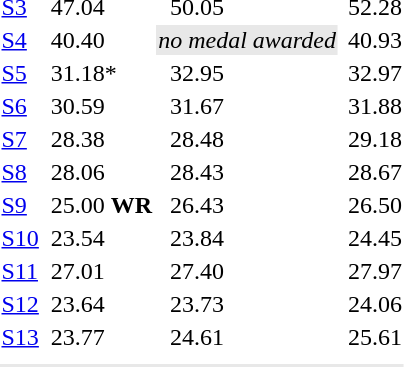<table>
<tr>
<td><a href='#'>S3</a></td>
<td></td>
<td>47.04</td>
<td></td>
<td>50.05</td>
<td></td>
<td>52.28</td>
</tr>
<tr>
<td><a href='#'>S4</a></td>
<td> <br> </td>
<td>40.40</td>
<td colspan=2 bgcolor=#e8e8e8 align=center><em>no medal awarded</em></td>
<td></td>
<td>40.93</td>
</tr>
<tr>
<td><a href='#'>S5</a></td>
<td></td>
<td>31.18*</td>
<td></td>
<td>32.95</td>
<td></td>
<td>32.97</td>
</tr>
<tr>
<td><a href='#'>S6</a></td>
<td></td>
<td>30.59</td>
<td></td>
<td>31.67</td>
<td></td>
<td>31.88</td>
</tr>
<tr>
<td><a href='#'>S7</a></td>
<td></td>
<td>28.38</td>
<td></td>
<td>28.48</td>
<td></td>
<td>29.18</td>
</tr>
<tr>
<td><a href='#'>S8</a></td>
<td></td>
<td>28.06</td>
<td></td>
<td>28.43</td>
<td></td>
<td>28.67</td>
</tr>
<tr>
<td><a href='#'>S9</a></td>
<td></td>
<td>25.00 <strong>WR</strong></td>
<td></td>
<td>26.43</td>
<td></td>
<td>26.50</td>
</tr>
<tr>
<td><a href='#'>S10</a></td>
<td></td>
<td>23.54</td>
<td></td>
<td>23.84</td>
<td></td>
<td>24.45</td>
</tr>
<tr>
<td><a href='#'>S11</a></td>
<td></td>
<td>27.01</td>
<td></td>
<td>27.40</td>
<td></td>
<td>27.97</td>
</tr>
<tr>
<td><a href='#'>S12</a></td>
<td></td>
<td>23.64</td>
<td></td>
<td>23.73</td>
<td></td>
<td>24.06</td>
</tr>
<tr>
<td><a href='#'>S13</a></td>
<td></td>
<td>23.77</td>
<td></td>
<td>24.61</td>
<td></td>
<td>25.61</td>
</tr>
<tr>
<td colspan=7></td>
</tr>
<tr>
</tr>
<tr bgcolor= e8e8e8>
<td colspan=7></td>
</tr>
</table>
